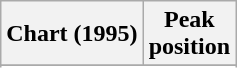<table class="wikitable plainrowheaders" style="text-align:center">
<tr>
<th scope="col">Chart (1995)</th>
<th scope="col">Peak<br>position</th>
</tr>
<tr>
</tr>
<tr>
</tr>
</table>
